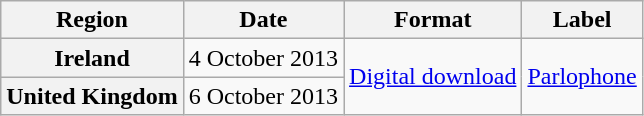<table class="wikitable plainrowheaders">
<tr>
<th scope="col">Region</th>
<th scope="col">Date</th>
<th scope="col">Format</th>
<th scope="col">Label</th>
</tr>
<tr>
<th scope="row">Ireland</th>
<td>4 October 2013</td>
<td rowspan="2"><a href='#'>Digital download</a></td>
<td rowspan="2"><a href='#'>Parlophone</a></td>
</tr>
<tr>
<th scope="row">United Kingdom</th>
<td>6 October 2013</td>
</tr>
</table>
